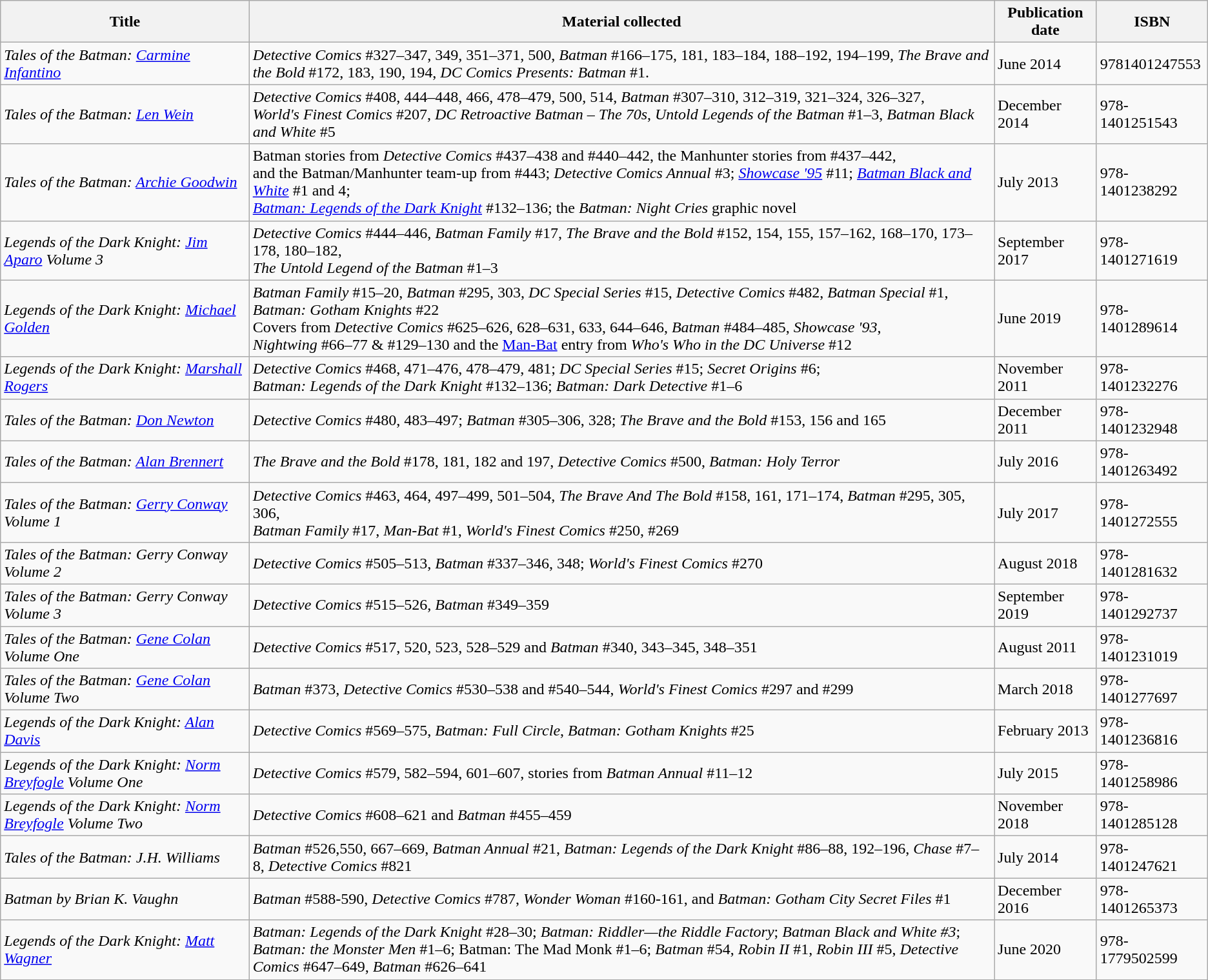<table class="wikitable sortable">
<tr>
<th>Title</th>
<th>Material collected</th>
<th>Publication date</th>
<th>ISBN</th>
</tr>
<tr>
<td><em>Tales of the Batman: <a href='#'>Carmine Infantino</a></em></td>
<td><em>Detective Comics</em> #327–347, 349, 351–371, 500, <em>Batman</em> #166–175, 181, 183–184, 188–192, 194–199, <em>The Brave and the Bold</em> #172, 183, 190, 194, <em>DC Comics Presents: Batman</em> #1.</td>
<td>June 2014</td>
<td>9781401247553</td>
</tr>
<tr>
<td><em>Tales of the Batman: <a href='#'>Len Wein</a></em></td>
<td><em>Detective Comics</em> #408, 444–448, 466, 478–479, 500, 514, <em>Batman</em> #307–310, 312–319, 321–324, 326–327, <br><em>World's Finest Comics</em> #207, <em>DC Retroactive Batman – The 70s</em>, <em>Untold Legends of the Batman</em> #1–3, <em>Batman Black and White</em> #5</td>
<td>December 2014</td>
<td>978-1401251543</td>
</tr>
<tr>
<td><em>Tales of the Batman: <a href='#'>Archie Goodwin</a></em></td>
<td>Batman stories from <em>Detective Comics</em> #437–438 and #440–442, the Manhunter stories from #437–442, <br>and the Batman/Manhunter team-up from #443; <em>Detective Comics Annual</em> #3; <em><a href='#'>Showcase '95</a></em> #11; <em><a href='#'>Batman Black and White</a></em> #1 and 4; <br> <em><a href='#'>Batman: Legends of the Dark Knight</a></em> #132–136; the <em>Batman: Night Cries</em> graphic novel</td>
<td>July 2013</td>
<td>978-1401238292</td>
</tr>
<tr>
<td><em>Legends of the Dark Knight: <a href='#'>Jim Aparo</a> Volume 3</em></td>
<td><em>Detective Comics</em> #444–446, <em>Batman Family</em> #17, <em>The Brave and the Bold</em> #152, 154, 155, 157–162, 168–170, 173–178, 180–182, <br><em>The Untold Legend of the Batman</em> #1–3</td>
<td>September 2017</td>
<td>978-1401271619</td>
</tr>
<tr>
<td><em>Legends of the Dark Knight: <a href='#'>Michael Golden</a></em></td>
<td><em>Batman Family</em> #15–20, <em>Batman</em> #295, 303, <em>DC Special Series</em> #15, <em>Detective Comics</em> #482, <em>Batman Special</em> #1, <em>Batman: Gotham Knights</em> #22<br> Covers from <em>Detective Comics</em> #625–626, 628–631, 633, 644–646, <em>Batman</em> #484–485, <em>Showcase '93</em>,<br> <em>Nightwing</em> #66–77 & #129–130 and the <a href='#'>Man-Bat</a> entry from <em>Who's Who in the DC Universe</em> #12</td>
<td>June 2019</td>
<td>978-1401289614</td>
</tr>
<tr>
<td><em>Legends of the Dark Knight: <a href='#'>Marshall Rogers</a></em></td>
<td><em>Detective Comics</em> #468, 471–476, 478–479, 481; <em>DC Special Series</em> #15; <em>Secret Origins</em> #6; <br><em>Batman: Legends of the Dark Knight</em> #132–136; <em>Batman: Dark Detective</em> #1–6</td>
<td>November 2011</td>
<td>978-1401232276</td>
</tr>
<tr>
<td><em>Tales of the Batman: <a href='#'>Don Newton</a></em></td>
<td><em>Detective Comics</em> #480, 483–497; <em>Batman</em> #305–306, 328; <em>The Brave and the Bold</em> #153, 156 and 165</td>
<td>December 2011</td>
<td>978-1401232948</td>
</tr>
<tr>
<td><em>Tales of the Batman: <a href='#'>Alan Brennert</a></em></td>
<td><em>The Brave and the Bold</em> #178, 181, 182 and 197, <em>Detective Comics</em> #500, <em>Batman: Holy Terror</em></td>
<td>July 2016</td>
<td>978-1401263492</td>
</tr>
<tr>
<td><em>Tales of the Batman: <a href='#'>Gerry Conway</a> Volume 1</em></td>
<td><em>Detective Comics</em> #463, 464, 497–499, 501–504, <em>The Brave And The Bold</em> #158, 161, 171–174, <em>Batman</em> #295, 305, 306, <br><em>Batman Family</em> #17, <em>Man-Bat</em> #1, <em>World's Finest Comics</em> #250, #269</td>
<td>July 2017</td>
<td>978-1401272555</td>
</tr>
<tr>
<td><em>Tales of the Batman: Gerry Conway Volume 2</em></td>
<td><em>Detective Comics</em> #505–513, <em>Batman</em> #337–346, 348; <em>World's Finest Comics</em> #270</td>
<td>August 2018</td>
<td>978-1401281632</td>
</tr>
<tr>
<td><em>Tales of the Batman: Gerry Conway Volume 3</em></td>
<td><em>Detective Comics</em> #515–526, <em>Batman</em> #349–359</td>
<td>September 2019</td>
<td>978-1401292737</td>
</tr>
<tr>
<td><em>Tales of the Batman: <a href='#'>Gene Colan</a> Volume One</em></td>
<td><em>Detective Comics</em> #517, 520, 523, 528–529 and <em>Batman</em> #340, 343–345, 348–351</td>
<td>August 2011</td>
<td>978-1401231019</td>
</tr>
<tr>
<td><em>Tales of the Batman: <a href='#'>Gene Colan</a> Volume Two</em></td>
<td><em>Batman</em> #373, <em>Detective Comics</em> #530–538 and #540–544, <em>World's Finest Comics</em> #297 and #299</td>
<td>March 2018</td>
<td>978-1401277697</td>
</tr>
<tr>
<td><em>Legends of the Dark Knight: <a href='#'>Alan Davis</a></em></td>
<td><em>Detective Comics</em> #569–575, <em>Batman: Full Circle</em>, <em>Batman: Gotham Knights</em> #25</td>
<td>February 2013</td>
<td>978-1401236816</td>
</tr>
<tr>
<td><em>Legends of the Dark Knight: <a href='#'>Norm Breyfogle</a> Volume One</em></td>
<td><em>Detective Comics</em> #579, 582–594, 601–607, stories from <em>Batman Annual</em> #11–12</td>
<td>July 2015</td>
<td>978-1401258986</td>
</tr>
<tr>
<td><em>Legends of the Dark Knight: <a href='#'>Norm Breyfogle</a> Volume Two</em></td>
<td><em>Detective Comics</em> #608–621 and <em>Batman</em> #455–459</td>
<td>November 2018</td>
<td>978-1401285128</td>
</tr>
<tr>
<td><em>Tales of the Batman: J.H. Williams</em></td>
<td><em>Batman</em> #526,550, 667–669, <em>Batman Annual</em> #21, <em>Batman: Legends of the Dark Knight</em> #86–88, 192–196, <em>Chase</em> #7–8, <em>Detective Comics</em> #821</td>
<td>July 2014</td>
<td>978-1401247621</td>
</tr>
<tr>
<td><em>Batman by Brian K. Vaughn</em></td>
<td><em>Batman</em> #588-590, <em>Detective Comics</em> #787, <em>Wonder Woman</em> #160-161, and <em>Batman: Gotham City Secret Files</em> #1</td>
<td>December 2016</td>
<td>978-1401265373</td>
</tr>
<tr>
<td><em>Legends of the Dark Knight: <a href='#'>Matt Wagner</a></em></td>
<td><em>Batman: Legends of the Dark Knight</em> #28–30; <em>Batman: Riddler—the Riddle Factory</em>; <em>Batman Black and White #3</em>;<br> <em>Batman: the Monster Men</em> #1–6; Batman: The Mad Monk #1–6; <em>Batman</em> #54, <em>Robin II</em> #1, <em>Robin III</em> #5, <em>Detective Comics</em> #647–649, <em>Batman</em> #626–641</td>
<td>June 2020</td>
<td>978-1779502599</td>
</tr>
</table>
